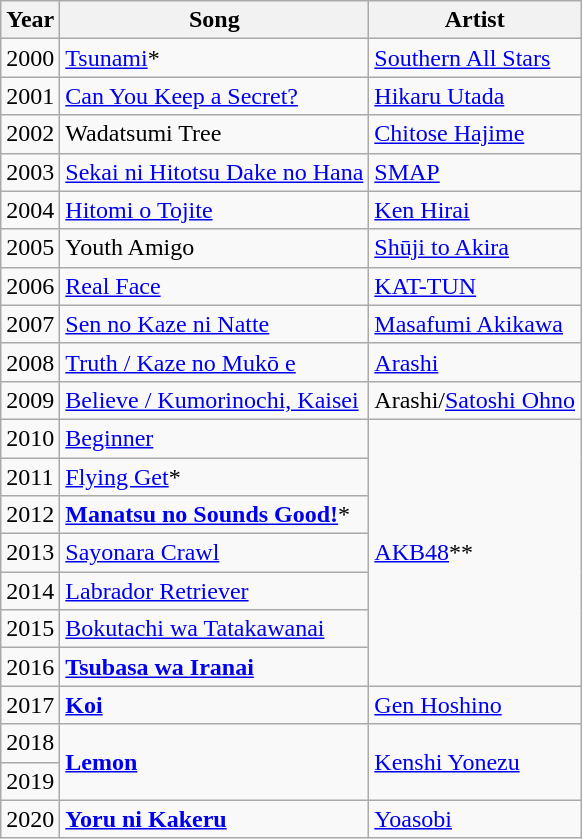<table class="wikitable">
<tr>
<th>Year</th>
<th>Song</th>
<th>Artist</th>
</tr>
<tr>
<td>2000</td>
<td><a href='#'>Tsunami</a>*</td>
<td><a href='#'>Southern All Stars</a></td>
</tr>
<tr>
<td>2001</td>
<td><a href='#'>Can You Keep a Secret?</a></td>
<td><a href='#'>Hikaru Utada</a></td>
</tr>
<tr>
<td>2002</td>
<td>Wadatsumi Tree</td>
<td><a href='#'>Chitose Hajime</a></td>
</tr>
<tr>
<td>2003</td>
<td><a href='#'>Sekai ni Hitotsu Dake no Hana</a></td>
<td><a href='#'>SMAP</a></td>
</tr>
<tr>
<td>2004</td>
<td><a href='#'>Hitomi o Tojite</a></td>
<td><a href='#'>Ken Hirai</a></td>
</tr>
<tr>
<td>2005</td>
<td>Youth Amigo</td>
<td><a href='#'>Shūji to Akira</a></td>
</tr>
<tr>
<td>2006</td>
<td><a href='#'>Real Face</a></td>
<td><a href='#'>KAT-TUN</a></td>
</tr>
<tr>
<td>2007</td>
<td><a href='#'>Sen no Kaze ni Natte</a></td>
<td><a href='#'>Masafumi Akikawa</a></td>
</tr>
<tr>
<td>2008</td>
<td><a href='#'>Truth / Kaze no Mukō e</a></td>
<td><a href='#'>Arashi</a></td>
</tr>
<tr>
<td>2009</td>
<td><a href='#'>Believe / Kumorinochi, Kaisei</a></td>
<td>Arashi/<a href='#'>Satoshi Ohno</a></td>
</tr>
<tr>
<td>2010</td>
<td><a href='#'>Beginner</a></td>
<td rowspan="7"><a href='#'>AKB48</a>**</td>
</tr>
<tr>
<td>2011</td>
<td><a href='#'>Flying Get</a>*</td>
</tr>
<tr>
<td>2012</td>
<td><strong><a href='#'>Manatsu no Sounds Good!</a></strong>*</td>
</tr>
<tr>
<td>2013</td>
<td><a href='#'>Sayonara Crawl</a></td>
</tr>
<tr>
<td>2014</td>
<td><a href='#'>Labrador Retriever</a></td>
</tr>
<tr>
<td>2015</td>
<td><a href='#'>Bokutachi wa Tatakawanai</a></td>
</tr>
<tr>
<td>2016</td>
<td><strong><a href='#'>Tsubasa wa Iranai</a></strong></td>
</tr>
<tr>
<td>2017</td>
<td><strong><a href='#'>Koi</a></strong></td>
<td><a href='#'>Gen Hoshino</a></td>
</tr>
<tr>
<td>2018</td>
<td rowspan="2"><strong><a href='#'>Lemon</a></strong></td>
<td rowspan="2"><a href='#'>Kenshi Yonezu</a></td>
</tr>
<tr>
<td>2019</td>
</tr>
<tr>
<td>2020</td>
<td><strong><a href='#'>Yoru ni Kakeru</a></strong></td>
<td><a href='#'>Yoasobi</a></td>
</tr>
</table>
